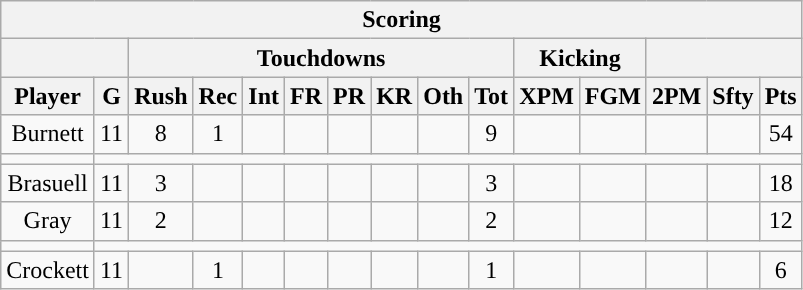<table class="wikitable" style="text-align:center">
<tr>
<th colspan="15">Scoring</th>
</tr>
<tr>
<th colspan="2"></th>
<th colspan="8">Touchdowns</th>
<th colspan="2">Kicking</th>
<th colspan="3"></th>
</tr>
<tr>
<th>Player</th>
<th>G</th>
<th>Rush</th>
<th>Rec</th>
<th>Int</th>
<th>FR</th>
<th>PR</th>
<th>KR</th>
<th>Oth</th>
<th>Tot</th>
<th>XPM</th>
<th>FGM</th>
<th>2PM</th>
<th>Sfty</th>
<th>Pts</th>
</tr>
<tr>
<td>Burnett</td>
<td>11</td>
<td>8</td>
<td>1</td>
<td></td>
<td></td>
<td></td>
<td></td>
<td></td>
<td>9</td>
<td></td>
<td></td>
<td></td>
<td></td>
<td>54</td>
</tr>
<tr>
<td></td>
</tr>
<tr>
<td>Brasuell</td>
<td>11</td>
<td>3</td>
<td></td>
<td></td>
<td></td>
<td></td>
<td></td>
<td></td>
<td>3</td>
<td></td>
<td></td>
<td></td>
<td></td>
<td>18</td>
</tr>
<tr>
<td>Gray</td>
<td>11</td>
<td>2</td>
<td></td>
<td></td>
<td></td>
<td></td>
<td></td>
<td></td>
<td>2</td>
<td></td>
<td></td>
<td></td>
<td></td>
<td>12</td>
</tr>
<tr>
<td></td>
</tr>
<tr>
<td>Crockett</td>
<td>11</td>
<td></td>
<td>1</td>
<td></td>
<td></td>
<td></td>
<td></td>
<td></td>
<td>1</td>
<td></td>
<td></td>
<td></td>
<td></td>
<td>6</td>
</tr>
</table>
